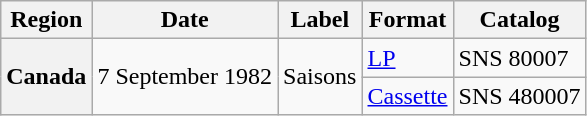<table class="wikitable plainrowheaders">
<tr>
<th>Region</th>
<th>Date</th>
<th>Label</th>
<th>Format</th>
<th>Catalog</th>
</tr>
<tr>
<th scope="row" rowspan="2">Canada</th>
<td rowspan="2">7 September 1982</td>
<td rowspan="2">Saisons</td>
<td><a href='#'>LP</a></td>
<td>SNS 80007</td>
</tr>
<tr>
<td><a href='#'>Cassette</a></td>
<td>SNS 480007</td>
</tr>
</table>
